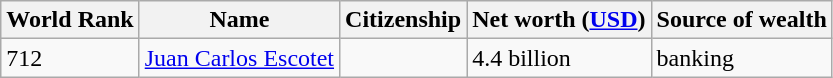<table class="wikitable">
<tr>
<th>World Rank</th>
<th>Name</th>
<th>Citizenship</th>
<th>Net worth (<a href='#'>USD</a>)</th>
<th>Source of wealth</th>
</tr>
<tr>
<td>712</td>
<td><a href='#'>Juan Carlos Escotet</a></td>
<td> <br> </td>
<td>4.4 billion</td>
<td>banking</td>
</tr>
</table>
